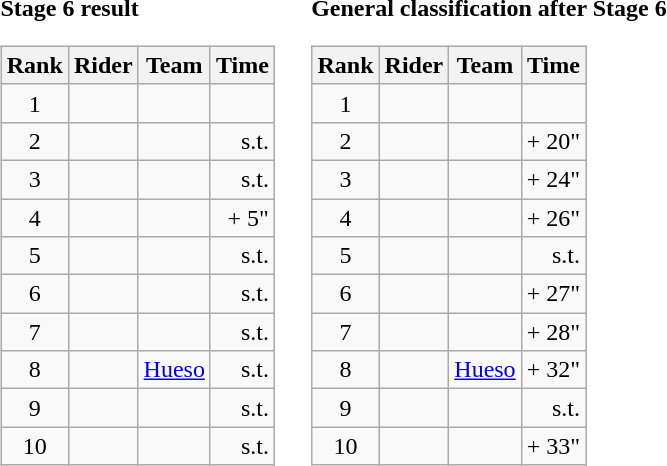<table>
<tr>
<td><strong>Stage 6 result</strong><br><table class="wikitable">
<tr>
<th scope="col">Rank</th>
<th scope="col">Rider</th>
<th scope="col">Team</th>
<th scope="col">Time</th>
</tr>
<tr>
<td style="text-align:center;">1</td>
<td></td>
<td></td>
<td style="text-align:right;"></td>
</tr>
<tr>
<td style="text-align:center;">2</td>
<td></td>
<td></td>
<td style="text-align:right;">s.t.</td>
</tr>
<tr>
<td style="text-align:center;">3</td>
<td></td>
<td></td>
<td style="text-align:right;">s.t.</td>
</tr>
<tr>
<td style="text-align:center;">4</td>
<td></td>
<td></td>
<td style="text-align:right;">+ 5"</td>
</tr>
<tr>
<td style="text-align:center;">5</td>
<td></td>
<td></td>
<td style="text-align:right;">s.t.</td>
</tr>
<tr>
<td style="text-align:center;">6</td>
<td></td>
<td></td>
<td style="text-align:right;">s.t.</td>
</tr>
<tr>
<td style="text-align:center;">7</td>
<td></td>
<td></td>
<td style="text-align:right;">s.t.</td>
</tr>
<tr>
<td style="text-align:center;">8</td>
<td></td>
<td><a href='#'>Hueso</a></td>
<td style="text-align:right;">s.t.</td>
</tr>
<tr>
<td style="text-align:center;">9</td>
<td></td>
<td></td>
<td style="text-align:right;">s.t.</td>
</tr>
<tr>
<td style="text-align:center;">10</td>
<td></td>
<td></td>
<td style="text-align:right;">s.t.</td>
</tr>
</table>
</td>
<td></td>
<td><strong>General classification after Stage 6</strong><br><table class="wikitable">
<tr>
<th scope="col">Rank</th>
<th scope="col">Rider</th>
<th scope="col">Team</th>
<th scope="col">Time</th>
</tr>
<tr>
<td style="text-align:center;">1</td>
<td></td>
<td></td>
<td style="text-align:right;"></td>
</tr>
<tr>
<td style="text-align:center;">2</td>
<td></td>
<td></td>
<td style="text-align:right;">+ 20"</td>
</tr>
<tr>
<td style="text-align:center;">3</td>
<td></td>
<td></td>
<td style="text-align:right;">+ 24"</td>
</tr>
<tr>
<td style="text-align:center;">4</td>
<td></td>
<td></td>
<td style="text-align:right;">+ 26"</td>
</tr>
<tr>
<td style="text-align:center;">5</td>
<td></td>
<td></td>
<td style="text-align:right;">s.t.</td>
</tr>
<tr>
<td style="text-align:center;">6</td>
<td></td>
<td></td>
<td style="text-align:right;">+ 27"</td>
</tr>
<tr>
<td style="text-align:center;">7</td>
<td></td>
<td></td>
<td style="text-align:right;">+ 28"</td>
</tr>
<tr>
<td style="text-align:center;">8</td>
<td></td>
<td><a href='#'>Hueso</a></td>
<td style="text-align:right;">+ 32"</td>
</tr>
<tr>
<td style="text-align:center;">9</td>
<td></td>
<td></td>
<td style="text-align:right;">s.t.</td>
</tr>
<tr>
<td style="text-align:center;">10</td>
<td></td>
<td></td>
<td style="text-align:right;">+ 33"</td>
</tr>
</table>
</td>
</tr>
</table>
